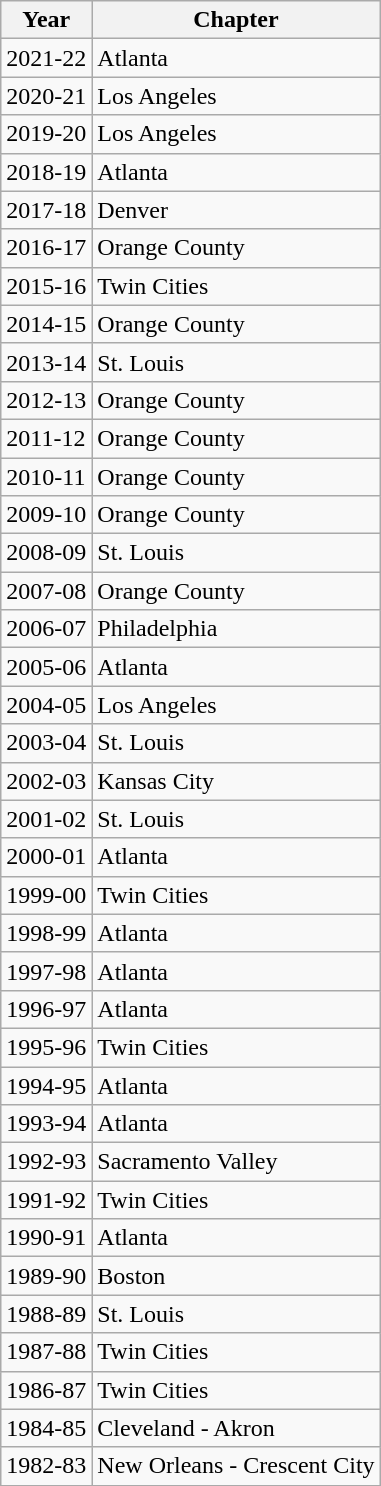<table class="wikitable">
<tr>
<th>Year</th>
<th>Chapter</th>
</tr>
<tr>
<td>2021-22</td>
<td>Atlanta</td>
</tr>
<tr>
<td>2020-21</td>
<td>Los Angeles</td>
</tr>
<tr>
<td>2019-20</td>
<td>Los Angeles</td>
</tr>
<tr>
<td>2018-19</td>
<td>Atlanta</td>
</tr>
<tr>
<td>2017-18</td>
<td>Denver</td>
</tr>
<tr>
<td>2016-17</td>
<td>Orange County</td>
</tr>
<tr>
<td>2015-16</td>
<td>Twin Cities</td>
</tr>
<tr>
<td>2014-15</td>
<td>Orange County</td>
</tr>
<tr>
<td>2013-14</td>
<td>St. Louis</td>
</tr>
<tr>
<td>2012-13</td>
<td>Orange County</td>
</tr>
<tr>
<td>2011-12</td>
<td>Orange County</td>
</tr>
<tr>
<td>2010-11</td>
<td>Orange County</td>
</tr>
<tr>
<td>2009-10</td>
<td>Orange County</td>
</tr>
<tr>
<td>2008-09</td>
<td>St. Louis</td>
</tr>
<tr>
<td>2007-08</td>
<td>Orange County</td>
</tr>
<tr>
<td>2006-07</td>
<td>Philadelphia</td>
</tr>
<tr>
<td>2005-06</td>
<td>Atlanta</td>
</tr>
<tr>
<td>2004-05</td>
<td>Los Angeles</td>
</tr>
<tr>
<td>2003-04</td>
<td>St. Louis</td>
</tr>
<tr>
<td>2002-03</td>
<td>Kansas City</td>
</tr>
<tr>
<td>2001-02</td>
<td>St. Louis</td>
</tr>
<tr>
<td>2000-01</td>
<td>Atlanta</td>
</tr>
<tr>
<td>1999-00</td>
<td>Twin Cities</td>
</tr>
<tr>
<td>1998-99</td>
<td>Atlanta</td>
</tr>
<tr>
<td>1997-98</td>
<td>Atlanta</td>
</tr>
<tr>
<td>1996-97</td>
<td>Atlanta</td>
</tr>
<tr>
<td>1995-96</td>
<td>Twin Cities</td>
</tr>
<tr>
<td>1994-95</td>
<td>Atlanta</td>
</tr>
<tr>
<td>1993-94</td>
<td>Atlanta</td>
</tr>
<tr>
<td>1992-93</td>
<td>Sacramento Valley</td>
</tr>
<tr>
<td>1991-92</td>
<td>Twin Cities</td>
</tr>
<tr>
<td>1990-91</td>
<td>Atlanta</td>
</tr>
<tr>
<td>1989-90</td>
<td>Boston</td>
</tr>
<tr>
<td>1988-89</td>
<td>St. Louis</td>
</tr>
<tr>
<td>1987-88</td>
<td>Twin Cities</td>
</tr>
<tr>
<td>1986-87</td>
<td>Twin Cities</td>
</tr>
<tr>
<td>1984-85</td>
<td>Cleveland - Akron</td>
</tr>
<tr>
<td>1982-83</td>
<td>New Orleans - Crescent City</td>
</tr>
</table>
